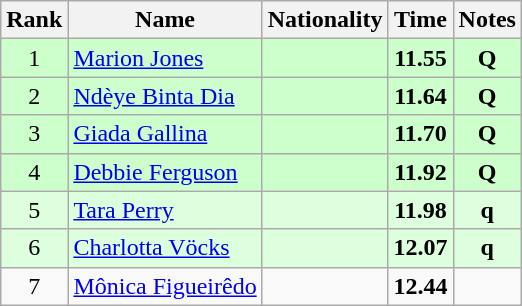<table class="wikitable sortable" style="text-align:center">
<tr>
<th>Rank</th>
<th>Name</th>
<th>Nationality</th>
<th>Time</th>
<th>Notes</th>
</tr>
<tr bgcolor=ccffcc>
<td>1</td>
<td align=left><a href='#'>Marion Jones</a></td>
<td align=left></td>
<td><strong>11.55</strong></td>
<td><strong>Q</strong></td>
</tr>
<tr bgcolor=ccffcc>
<td>2</td>
<td align=left><a href='#'>Ndèye Binta Dia</a></td>
<td align=left></td>
<td><strong>11.64</strong></td>
<td><strong>Q</strong></td>
</tr>
<tr bgcolor=ccffcc>
<td>3</td>
<td align=left><a href='#'>Giada Gallina</a></td>
<td align=left></td>
<td><strong>11.70</strong></td>
<td><strong>Q</strong></td>
</tr>
<tr bgcolor=ccffcc>
<td>4</td>
<td align=left><a href='#'>Debbie Ferguson</a></td>
<td align=left></td>
<td><strong>11.92</strong></td>
<td><strong>Q</strong></td>
</tr>
<tr bgcolor=ddffdd>
<td>5</td>
<td align=left><a href='#'>Tara Perry</a></td>
<td align=left></td>
<td><strong>11.98</strong></td>
<td><strong>q</strong></td>
</tr>
<tr bgcolor=ddffdd>
<td>6</td>
<td align=left><a href='#'>Charlotta Vöcks</a></td>
<td align=left></td>
<td><strong>12.07</strong></td>
<td><strong>q</strong></td>
</tr>
<tr>
<td>7</td>
<td align=left><a href='#'>Mônica Figueirêdo</a></td>
<td align=left></td>
<td><strong>12.44</strong></td>
<td></td>
</tr>
</table>
